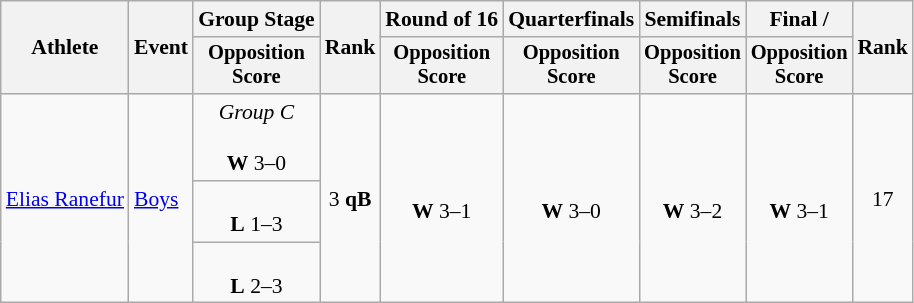<table class=wikitable style="font-size:90%">
<tr>
<th rowspan="2">Athlete</th>
<th rowspan="2">Event</th>
<th>Group Stage</th>
<th rowspan="2">Rank</th>
<th>Round of 16</th>
<th>Quarterfinals</th>
<th>Semifinals</th>
<th>Final / </th>
<th rowspan=2>Rank</th>
</tr>
<tr style="font-size:95%">
<th>Opposition<br>Score</th>
<th>Opposition<br>Score</th>
<th>Opposition<br>Score</th>
<th>Opposition<br>Score</th>
<th>Opposition<br>Score</th>
</tr>
<tr align=center>
<td align=left rowspan=3><a href='#'>Elias Ranefur</a></td>
<td align=left rowspan=3><a href='#'>Boys</a></td>
<td><em>Group C</em><br><br><strong>W</strong> 3–0</td>
<td rowspan=3>3 <strong>qB</strong></td>
<td rowspan=3><br><strong>W</strong> 3–1</td>
<td rowspan=3><br><strong>W</strong> 3–0</td>
<td rowspan=3><br><strong>W</strong> 3–2</td>
<td rowspan=3><br><strong>W</strong> 3–1</td>
<td rowspan=3>17</td>
</tr>
<tr align=center>
<td><br><strong>L</strong> 1–3</td>
</tr>
<tr align=center>
<td><br><strong>L</strong> 2–3</td>
</tr>
</table>
